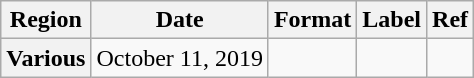<table class="wikitable plainrowheaders">
<tr>
<th>Region</th>
<th>Date</th>
<th>Format</th>
<th>Label</th>
<th>Ref</th>
</tr>
<tr>
<th scope="row">Various</th>
<td>October 11, 2019</td>
<td></td>
<td></td>
<td style="text-align:center;"></td>
</tr>
</table>
